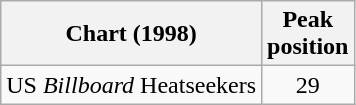<table class="wikitable">
<tr>
<th align="center">Chart (1998)</th>
<th align="center">Peak<br>position</th>
</tr>
<tr>
<td>US <em>Billboard</em> Heatseekers</td>
<td align="center">29</td>
</tr>
</table>
